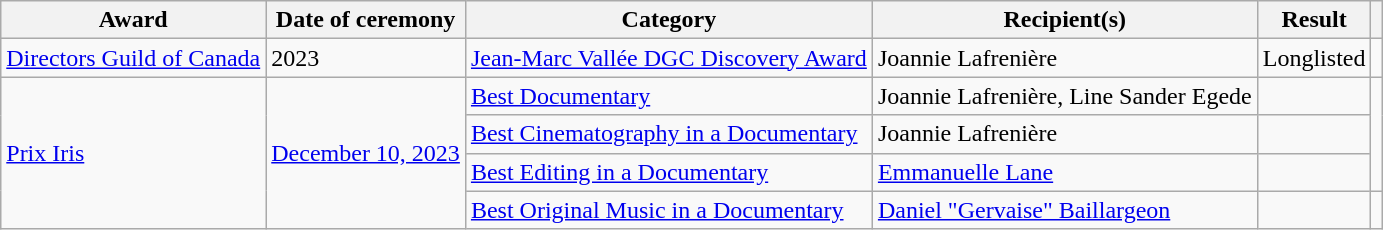<table class="wikitable sortable plainrowheaders">
<tr>
<th scope="col">Award</th>
<th scope="col">Date of ceremony</th>
<th scope="col">Category</th>
<th scope="col">Recipient(s)</th>
<th scope="col">Result</th>
<th scope="col" class="unsortable"></th>
</tr>
<tr>
<td><a href='#'>Directors Guild of Canada</a></td>
<td>2023</td>
<td><a href='#'>Jean-Marc Vallée DGC Discovery Award</a></td>
<td>Joannie Lafrenière</td>
<td>Longlisted</td>
<td></td>
</tr>
<tr>
<td rowspan=4><a href='#'>Prix Iris</a></td>
<td rowspan=4><a href='#'>December 10, 2023</a></td>
<td><a href='#'>Best Documentary</a></td>
<td>Joannie Lafrenière, Line Sander Egede</td>
<td></td>
<td rowspan=3></td>
</tr>
<tr>
<td><a href='#'>Best Cinematography in a Documentary</a></td>
<td>Joannie Lafrenière</td>
<td></td>
</tr>
<tr>
<td><a href='#'>Best Editing in a Documentary</a></td>
<td><a href='#'>Emmanuelle Lane</a></td>
<td></td>
</tr>
<tr>
<td><a href='#'>Best Original Music in a Documentary</a></td>
<td><a href='#'>Daniel "Gervaise" Baillargeon</a></td>
<td></td>
<td></td>
</tr>
</table>
